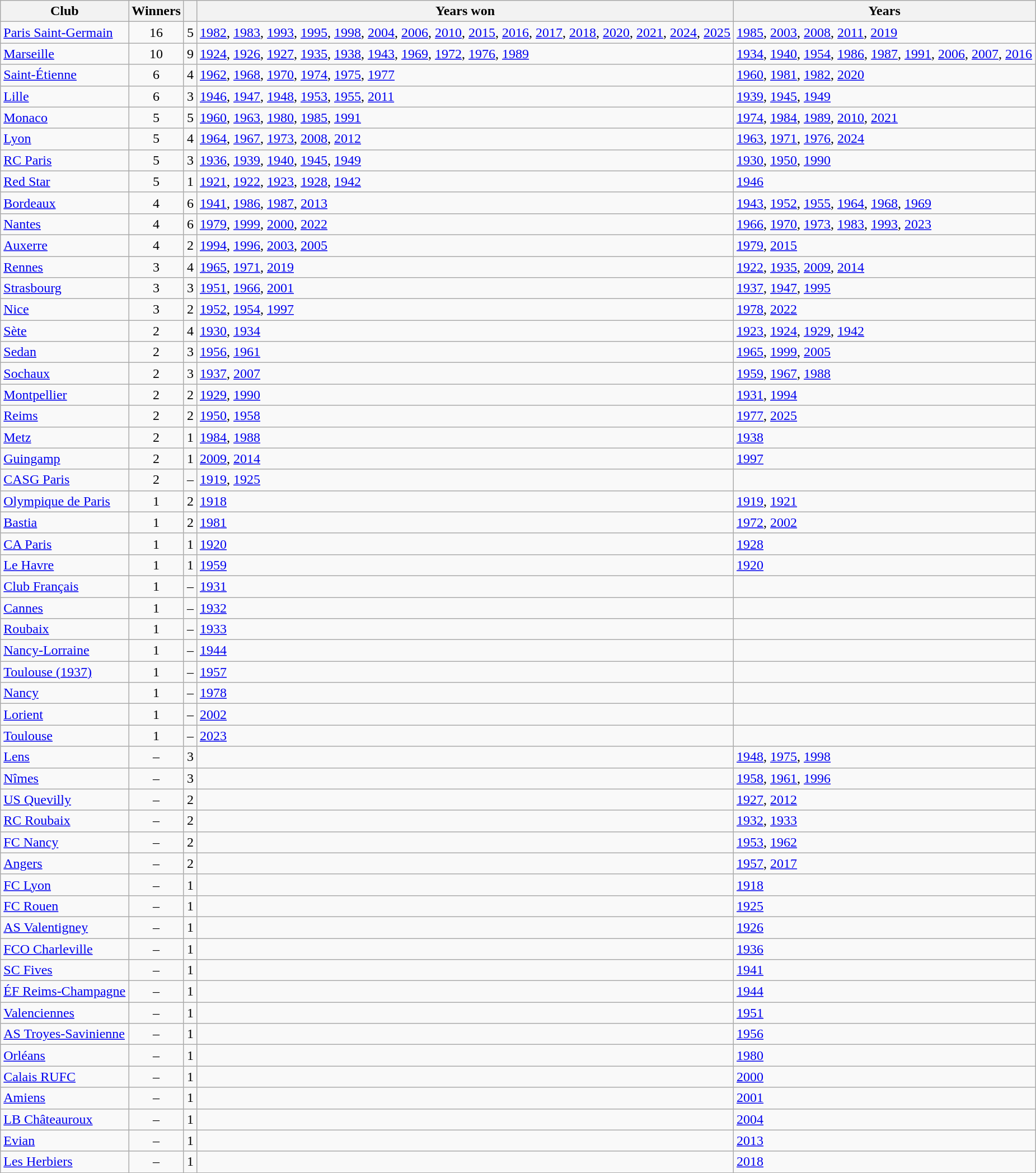<table class="wikitable sortable">
<tr>
<th>Club</th>
<th>Winners</th>
<th></th>
<th class="unsortable">Years won</th>
<th class="unsortable">Years </th>
</tr>
<tr>
<td><a href='#'>Paris Saint-Germain</a></td>
<td align="center">16</td>
<td align="center">5</td>
<td><a href='#'>1982</a>, <a href='#'>1983</a>, <a href='#'>1993</a>, <a href='#'>1995</a>, <a href='#'>1998</a>, <a href='#'>2004</a>, <a href='#'>2006</a>, <a href='#'>2010</a>, <a href='#'>2015</a>, <a href='#'>2016</a>, <a href='#'>2017</a>, <a href='#'>2018</a>, <a href='#'>2020</a>, <a href='#'>2021</a>, <a href='#'>2024</a>, <a href='#'>2025</a></td>
<td><a href='#'>1985</a>, <a href='#'>2003</a>, <a href='#'>2008</a>, <a href='#'>2011</a>, <a href='#'>2019</a></td>
</tr>
<tr>
<td><a href='#'>Marseille</a></td>
<td align="center">10</td>
<td align="center">9</td>
<td><a href='#'>1924</a>, <a href='#'>1926</a>, <a href='#'>1927</a>, <a href='#'>1935</a>, <a href='#'>1938</a>, <a href='#'>1943</a>, <a href='#'>1969</a>, <a href='#'>1972</a>, <a href='#'>1976</a>, <a href='#'>1989</a></td>
<td><a href='#'>1934</a>, <a href='#'>1940</a>, <a href='#'>1954</a>, <a href='#'>1986</a>, <a href='#'>1987</a>, <a href='#'>1991</a>, <a href='#'>2006</a>, <a href='#'>2007</a>, <a href='#'>2016</a></td>
</tr>
<tr>
<td><a href='#'>Saint-Étienne</a></td>
<td align="center">6</td>
<td align="center">4</td>
<td><a href='#'>1962</a>, <a href='#'>1968</a>, <a href='#'>1970</a>, <a href='#'>1974</a>, <a href='#'>1975</a>, <a href='#'>1977</a></td>
<td><a href='#'>1960</a>, <a href='#'>1981</a>, <a href='#'>1982</a>, <a href='#'>2020</a></td>
</tr>
<tr>
<td><a href='#'>Lille</a></td>
<td align="center">6</td>
<td align="center">3</td>
<td><a href='#'>1946</a>, <a href='#'>1947</a>, <a href='#'>1948</a>, <a href='#'>1953</a>, <a href='#'>1955</a>, <a href='#'>2011</a></td>
<td><a href='#'>1939</a>, <a href='#'>1945</a>, <a href='#'>1949</a></td>
</tr>
<tr>
<td><a href='#'>Monaco</a></td>
<td align="center">5</td>
<td align="center">5</td>
<td><a href='#'>1960</a>, <a href='#'>1963</a>, <a href='#'>1980</a>, <a href='#'>1985</a>, <a href='#'>1991</a></td>
<td><a href='#'>1974</a>, <a href='#'>1984</a>, <a href='#'>1989</a>, <a href='#'>2010</a>, <a href='#'>2021</a></td>
</tr>
<tr>
<td><a href='#'>Lyon</a></td>
<td align="center">5</td>
<td align="center">4</td>
<td><a href='#'>1964</a>, <a href='#'>1967</a>, <a href='#'>1973</a>, <a href='#'>2008</a>, <a href='#'>2012</a></td>
<td><a href='#'>1963</a>, <a href='#'>1971</a>, <a href='#'>1976</a>, <a href='#'>2024</a></td>
</tr>
<tr>
<td><a href='#'>RC Paris</a></td>
<td align="center">5</td>
<td align="center">3</td>
<td><a href='#'>1936</a>, <a href='#'>1939</a>, <a href='#'>1940</a>, <a href='#'>1945</a>, <a href='#'>1949</a></td>
<td><a href='#'>1930</a>, <a href='#'>1950</a>, <a href='#'>1990</a></td>
</tr>
<tr>
<td><a href='#'>Red Star</a></td>
<td align="center">5</td>
<td align="center">1</td>
<td><a href='#'>1921</a>, <a href='#'>1922</a>, <a href='#'>1923</a>, <a href='#'>1928</a>, <a href='#'>1942</a></td>
<td><a href='#'>1946</a></td>
</tr>
<tr>
<td><a href='#'>Bordeaux</a></td>
<td align="center">4</td>
<td align="center">6</td>
<td><a href='#'>1941</a>, <a href='#'>1986</a>, <a href='#'>1987</a>, <a href='#'>2013</a></td>
<td><a href='#'>1943</a>, <a href='#'>1952</a>, <a href='#'>1955</a>, <a href='#'>1964</a>, <a href='#'>1968</a>, <a href='#'>1969</a></td>
</tr>
<tr>
<td><a href='#'>Nantes</a></td>
<td align="center">4</td>
<td align="center">6</td>
<td><a href='#'>1979</a>, <a href='#'>1999</a>, <a href='#'>2000</a>, <a href='#'>2022</a></td>
<td><a href='#'>1966</a>, <a href='#'>1970</a>, <a href='#'>1973</a>, <a href='#'>1983</a>, <a href='#'>1993</a>, <a href='#'>2023</a></td>
</tr>
<tr>
<td><a href='#'>Auxerre</a></td>
<td align="center">4</td>
<td align="center">2</td>
<td><a href='#'>1994</a>, <a href='#'>1996</a>, <a href='#'>2003</a>, <a href='#'>2005</a></td>
<td><a href='#'>1979</a>, <a href='#'>2015</a></td>
</tr>
<tr>
<td><a href='#'>Rennes</a></td>
<td align="center">3</td>
<td align="center">4</td>
<td><a href='#'>1965</a>, <a href='#'>1971</a>, <a href='#'>2019</a></td>
<td><a href='#'>1922</a>, <a href='#'>1935</a>, <a href='#'>2009</a>, <a href='#'>2014</a></td>
</tr>
<tr>
<td><a href='#'>Strasbourg</a></td>
<td align="center">3</td>
<td align="center">3</td>
<td><a href='#'>1951</a>, <a href='#'>1966</a>, <a href='#'>2001</a></td>
<td><a href='#'>1937</a>, <a href='#'>1947</a>, <a href='#'>1995</a></td>
</tr>
<tr>
<td><a href='#'>Nice</a></td>
<td align="center">3</td>
<td align="center">2</td>
<td><a href='#'>1952</a>, <a href='#'>1954</a>, <a href='#'>1997</a></td>
<td><a href='#'>1978</a>, <a href='#'>2022</a></td>
</tr>
<tr>
<td><a href='#'>Sète</a></td>
<td align="center">2</td>
<td align="center">4</td>
<td><a href='#'>1930</a>, <a href='#'>1934</a></td>
<td><a href='#'>1923</a>, <a href='#'>1924</a>, <a href='#'>1929</a>, <a href='#'>1942</a></td>
</tr>
<tr>
<td><a href='#'>Sedan</a></td>
<td align="center">2</td>
<td align="center">3</td>
<td><a href='#'>1956</a>, <a href='#'>1961</a></td>
<td><a href='#'>1965</a>, <a href='#'>1999</a>, <a href='#'>2005</a></td>
</tr>
<tr>
<td><a href='#'>Sochaux</a></td>
<td align="center">2</td>
<td align="center">3</td>
<td><a href='#'>1937</a>, <a href='#'>2007</a></td>
<td><a href='#'>1959</a>, <a href='#'>1967</a>, <a href='#'>1988</a></td>
</tr>
<tr>
<td><a href='#'>Montpellier</a></td>
<td align="center">2</td>
<td align="center">2</td>
<td><a href='#'>1929</a>, <a href='#'>1990</a></td>
<td><a href='#'>1931</a>, <a href='#'>1994</a></td>
</tr>
<tr>
<td><a href='#'>Reims</a></td>
<td align="center">2</td>
<td align="center">2</td>
<td><a href='#'>1950</a>, <a href='#'>1958</a></td>
<td><a href='#'>1977</a>, <a href='#'>2025</a></td>
</tr>
<tr>
<td><a href='#'>Metz</a></td>
<td align="center">2</td>
<td align="center">1</td>
<td><a href='#'>1984</a>, <a href='#'>1988</a></td>
<td><a href='#'>1938</a></td>
</tr>
<tr>
<td><a href='#'>Guingamp</a></td>
<td align="center">2</td>
<td align="center">1</td>
<td><a href='#'>2009</a>, <a href='#'>2014</a></td>
<td><a href='#'>1997</a></td>
</tr>
<tr>
<td><a href='#'>CASG Paris</a></td>
<td align="center">2</td>
<td align="center">–</td>
<td><a href='#'>1919</a>, <a href='#'>1925</a></td>
<td></td>
</tr>
<tr>
<td><a href='#'>Olympique de Paris</a></td>
<td align="center">1</td>
<td align="center">2</td>
<td><a href='#'>1918</a></td>
<td><a href='#'>1919</a>, <a href='#'>1921</a></td>
</tr>
<tr>
<td><a href='#'>Bastia</a></td>
<td align="center">1</td>
<td align="center">2</td>
<td><a href='#'>1981</a></td>
<td><a href='#'>1972</a>, <a href='#'>2002</a></td>
</tr>
<tr>
<td><a href='#'>CA Paris</a></td>
<td align="center">1</td>
<td align="center">1</td>
<td><a href='#'>1920</a></td>
<td><a href='#'>1928</a></td>
</tr>
<tr>
<td><a href='#'>Le Havre</a></td>
<td align="center">1</td>
<td align="center">1</td>
<td><a href='#'>1959</a></td>
<td><a href='#'>1920</a></td>
</tr>
<tr>
<td><a href='#'>Club Français</a></td>
<td align="center">1</td>
<td align="center">–</td>
<td><a href='#'>1931</a></td>
<td></td>
</tr>
<tr>
<td><a href='#'>Cannes</a></td>
<td align="center">1</td>
<td align="center">–</td>
<td><a href='#'>1932</a></td>
<td></td>
</tr>
<tr>
<td><a href='#'>Roubaix</a></td>
<td align="center">1</td>
<td align="center">–</td>
<td><a href='#'>1933</a></td>
<td></td>
</tr>
<tr>
<td><a href='#'>Nancy-Lorraine</a></td>
<td align="center">1</td>
<td align="center">–</td>
<td><a href='#'>1944</a></td>
<td></td>
</tr>
<tr>
<td><a href='#'>Toulouse (1937)</a></td>
<td align="center">1</td>
<td align="center">–</td>
<td><a href='#'>1957</a></td>
<td></td>
</tr>
<tr>
<td><a href='#'>Nancy</a></td>
<td align="center">1</td>
<td align="center">–</td>
<td><a href='#'>1978</a></td>
<td></td>
</tr>
<tr>
<td><a href='#'>Lorient</a></td>
<td align="center">1</td>
<td align="center">–</td>
<td><a href='#'>2002</a></td>
<td></td>
</tr>
<tr>
<td><a href='#'>Toulouse</a></td>
<td align="center">1</td>
<td align="center">–</td>
<td><a href='#'>2023</a></td>
<td></td>
</tr>
<tr>
<td><a href='#'>Lens</a></td>
<td align="center">–</td>
<td align="center">3</td>
<td></td>
<td><a href='#'>1948</a>, <a href='#'>1975</a>, <a href='#'>1998</a></td>
</tr>
<tr>
<td><a href='#'>Nîmes</a></td>
<td align="center">–</td>
<td align="center">3</td>
<td></td>
<td><a href='#'>1958</a>, <a href='#'>1961</a>, <a href='#'>1996</a></td>
</tr>
<tr>
<td><a href='#'>US Quevilly</a></td>
<td align="center">–</td>
<td align="center">2</td>
<td></td>
<td><a href='#'>1927</a>, <a href='#'>2012</a></td>
</tr>
<tr>
<td><a href='#'>RC Roubaix</a></td>
<td align="center">–</td>
<td align="center">2</td>
<td></td>
<td><a href='#'>1932</a>, <a href='#'>1933</a></td>
</tr>
<tr>
<td><a href='#'>FC Nancy</a></td>
<td align="center">–</td>
<td align="center">2</td>
<td></td>
<td><a href='#'>1953</a>, <a href='#'>1962</a></td>
</tr>
<tr>
<td><a href='#'>Angers</a></td>
<td align="center">–</td>
<td align="center">2</td>
<td></td>
<td><a href='#'>1957</a>, <a href='#'>2017</a></td>
</tr>
<tr>
<td><a href='#'>FC Lyon</a></td>
<td align="center">–</td>
<td align="center">1</td>
<td></td>
<td><a href='#'>1918</a></td>
</tr>
<tr>
<td><a href='#'>FC Rouen</a></td>
<td align="center">–</td>
<td align="center">1</td>
<td></td>
<td><a href='#'>1925</a></td>
</tr>
<tr>
<td><a href='#'>AS Valentigney</a></td>
<td align="center">–</td>
<td align="center">1</td>
<td></td>
<td><a href='#'>1926</a></td>
</tr>
<tr>
<td><a href='#'>FCO Charleville</a></td>
<td align="center">–</td>
<td align="center">1</td>
<td></td>
<td><a href='#'>1936</a></td>
</tr>
<tr>
<td><a href='#'>SC Fives</a></td>
<td align="center">–</td>
<td align="center">1</td>
<td></td>
<td><a href='#'>1941</a></td>
</tr>
<tr>
<td><a href='#'>ÉF Reims-Champagne</a></td>
<td align="center">–</td>
<td align="center">1</td>
<td></td>
<td><a href='#'>1944</a></td>
</tr>
<tr>
<td><a href='#'>Valenciennes</a></td>
<td align="center">–</td>
<td align="center">1</td>
<td></td>
<td><a href='#'>1951</a></td>
</tr>
<tr>
<td><a href='#'>AS Troyes-Savinienne</a></td>
<td align="center">–</td>
<td align="center">1</td>
<td></td>
<td><a href='#'>1956</a></td>
</tr>
<tr>
<td><a href='#'>Orléans</a></td>
<td align="center">–</td>
<td align="center">1</td>
<td></td>
<td><a href='#'>1980</a></td>
</tr>
<tr>
<td><a href='#'>Calais RUFC</a></td>
<td align="center">–</td>
<td align="center">1</td>
<td></td>
<td><a href='#'>2000</a></td>
</tr>
<tr>
<td><a href='#'>Amiens</a></td>
<td align="center">–</td>
<td align="center">1</td>
<td></td>
<td><a href='#'>2001</a></td>
</tr>
<tr>
<td><a href='#'>LB Châteauroux</a></td>
<td align="center">–</td>
<td align="center">1</td>
<td></td>
<td><a href='#'>2004</a></td>
</tr>
<tr>
<td><a href='#'>Evian</a></td>
<td align="center">–</td>
<td align="center">1</td>
<td></td>
<td><a href='#'>2013</a></td>
</tr>
<tr>
<td><a href='#'>Les Herbiers</a></td>
<td align="center">–</td>
<td align="center">1</td>
<td></td>
<td><a href='#'>2018</a></td>
</tr>
<tr>
</tr>
</table>
